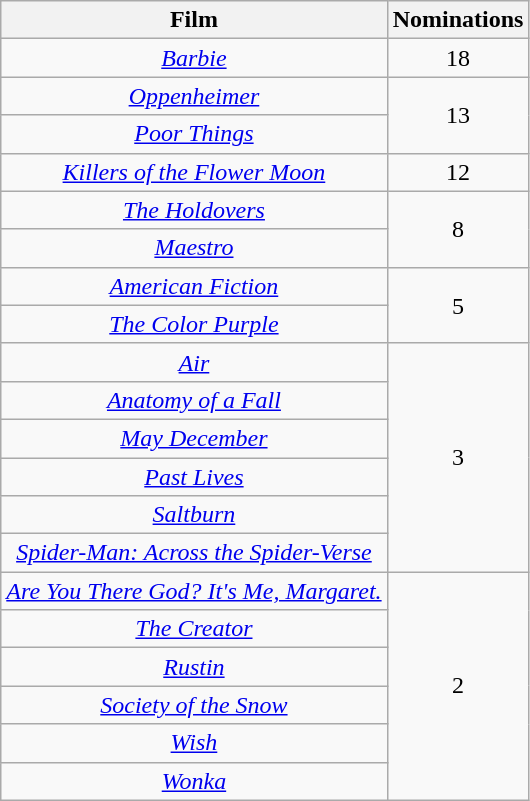<table class="wikitable" rowspan="2" style="text-align:center" background: #f6e39c;>
<tr>
<th scope="col" style="text-align:center">Film</th>
<th scope="col" style="width:55px">Nominations</th>
</tr>
<tr>
<td><em><a href='#'>Barbie</a></em></td>
<td style="text-align:center">18</td>
</tr>
<tr>
<td><em><a href='#'>Oppenheimer</a></em></td>
<td rowspan="2" style="text-align:center">13</td>
</tr>
<tr>
<td><em><a href='#'>Poor Things</a></em></td>
</tr>
<tr>
<td><em><a href='#'>Killers of the Flower Moon</a></em></td>
<td style="text-align:center">12</td>
</tr>
<tr>
<td><em><a href='#'>The Holdovers</a></em></td>
<td rowspan="2" style="text-align:center">8</td>
</tr>
<tr>
<td><em><a href='#'>Maestro</a></em></td>
</tr>
<tr>
<td><em><a href='#'>American Fiction</a></em></td>
<td rowspan="2" style="text-align:center">5</td>
</tr>
<tr>
<td><em><a href='#'>The Color Purple</a></em></td>
</tr>
<tr>
<td><em><a href='#'>Air</a></em></td>
<td rowspan="6" style="text-align:center">3</td>
</tr>
<tr>
<td><em><a href='#'>Anatomy of a Fall</a></em></td>
</tr>
<tr>
<td><em><a href='#'>May December</a></em></td>
</tr>
<tr>
<td><em><a href='#'>Past Lives</a></em></td>
</tr>
<tr>
<td><em><a href='#'>Saltburn</a></em></td>
</tr>
<tr>
<td><em><a href='#'>Spider-Man: Across the Spider-Verse</a></em></td>
</tr>
<tr>
<td><em><a href='#'>Are You There God? It's Me, Margaret.</a></em></td>
<td rowspan="6" style="text-align:center">2</td>
</tr>
<tr>
<td><em><a href='#'>The Creator</a></em></td>
</tr>
<tr>
<td><em><a href='#'>Rustin</a></em></td>
</tr>
<tr>
<td><em><a href='#'>Society of the Snow</a></em></td>
</tr>
<tr>
<td><em><a href='#'>Wish</a></em></td>
</tr>
<tr>
<td><em><a href='#'>Wonka</a></em></td>
</tr>
</table>
